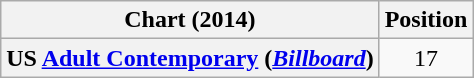<table class="wikitable plainrowheaders" style="text-align:center;">
<tr>
<th scope="col">Chart (2014)</th>
<th scope="col">Position</th>
</tr>
<tr>
<th scope="row">US <a href='#'>Adult Contemporary</a> (<a href='#'><em>Billboard</em></a>)</th>
<td style="text-align:center;">17</td>
</tr>
</table>
